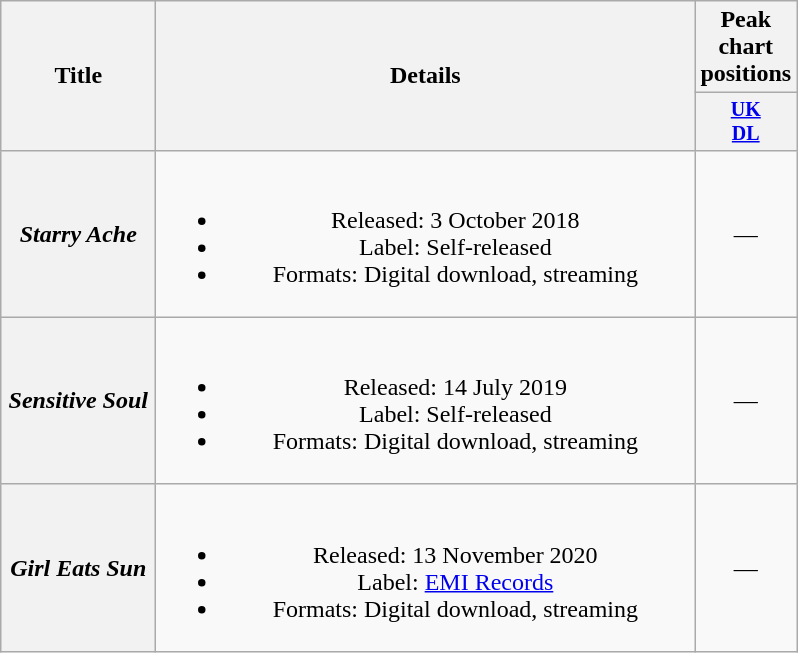<table class="wikitable plainrowheaders" style="text-align:center">
<tr>
<th scope="col" rowspan="2" style="width:6em;">Title</th>
<th scope="col" rowspan="2" style="width:22em;">Details</th>
<th scope="col" colspan="1">Peak chart positions</th>
</tr>
<tr style="font-size:smaller;">
<th scope="col" style="width:3em;"><a href='#'>UK<br>DL</a></th>
</tr>
<tr>
<th scope="row"><em>Starry Ache</em></th>
<td><br><ul><li>Released: 3 October 2018</li><li>Label: Self-released</li><li>Formats: Digital download, streaming</li></ul></td>
<td>—</td>
</tr>
<tr>
<th scope="row"><em>Sensitive Soul</em></th>
<td><br><ul><li>Released: 14 July 2019</li><li>Label: Self-released</li><li>Formats: Digital download, streaming</li></ul></td>
<td>—</td>
</tr>
<tr>
<th scope="row"><em>Girl Eats Sun</em></th>
<td><br><ul><li>Released: 13 November 2020</li><li>Label: <a href='#'>EMI Records</a></li><li>Formats: Digital download, streaming</li></ul></td>
<td>—</td>
</tr>
</table>
